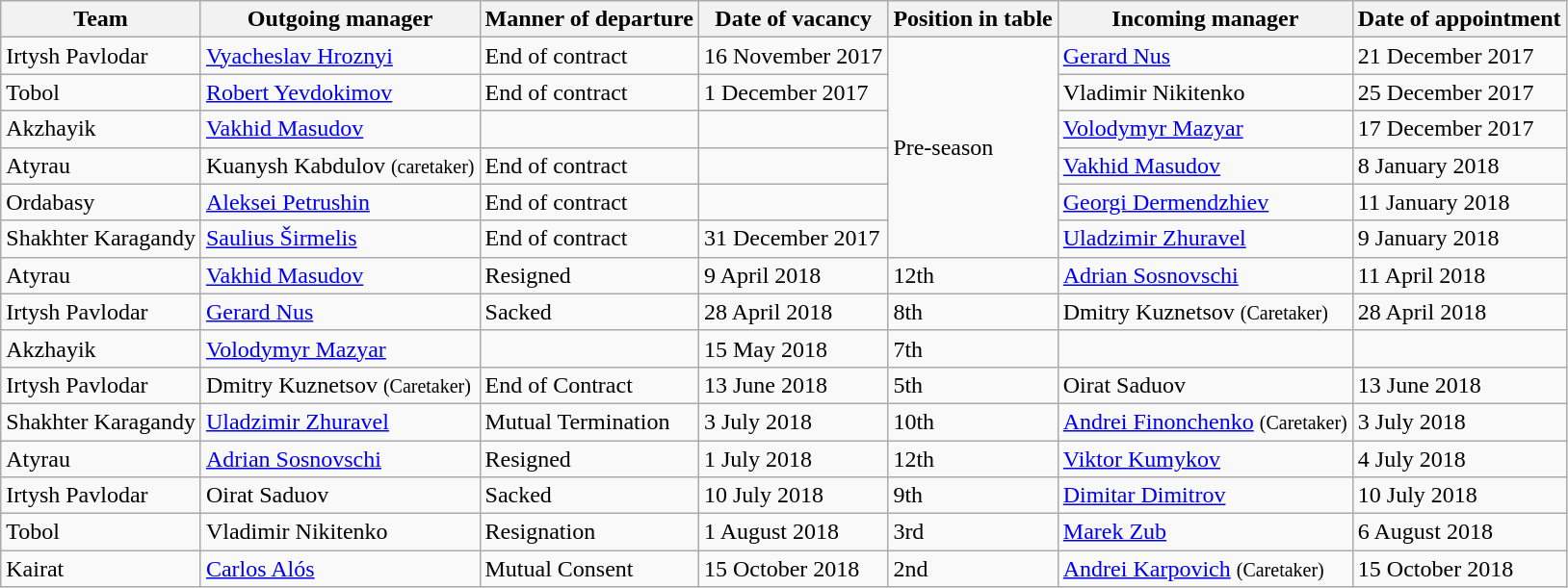<table class="wikitable">
<tr>
<th>Team</th>
<th>Outgoing manager</th>
<th>Manner of departure</th>
<th>Date of vacancy</th>
<th>Position in table</th>
<th>Incoming manager</th>
<th>Date of appointment</th>
</tr>
<tr>
<td>Irtysh Pavlodar</td>
<td> <a href='#'>Vyacheslav Hroznyi</a></td>
<td>End of contract</td>
<td>16 November 2017</td>
<td rowspan="6">Pre-season</td>
<td> <a href='#'>Gerard Nus</a></td>
<td>21 December 2017</td>
</tr>
<tr>
<td>Tobol</td>
<td> <a href='#'>Robert Yevdokimov</a></td>
<td>End of contract</td>
<td>1 December 2017</td>
<td> Vladimir Nikitenko</td>
<td>25 December 2017</td>
</tr>
<tr>
<td>Akzhayik</td>
<td> <a href='#'>Vakhid Masudov</a></td>
<td></td>
<td></td>
<td> <a href='#'>Volodymyr Mazyar</a></td>
<td>17 December 2017</td>
</tr>
<tr>
<td>Atyrau</td>
<td> Kuanysh Kabdulov <small> (caretaker)</small></td>
<td>End of contract</td>
<td></td>
<td> <a href='#'>Vakhid Masudov</a></td>
<td>8 January 2018</td>
</tr>
<tr>
<td>Ordabasy</td>
<td> <a href='#'>Aleksei Petrushin</a></td>
<td>End of contract</td>
<td></td>
<td> <a href='#'>Georgi Dermendzhiev</a></td>
<td>11 January 2018</td>
</tr>
<tr>
<td>Shakhter Karagandy</td>
<td> <a href='#'>Saulius Širmelis</a></td>
<td>End of contract</td>
<td>31 December 2017</td>
<td> <a href='#'>Uladzimir Zhuravel</a></td>
<td>9 January 2018</td>
</tr>
<tr>
<td>Atyrau</td>
<td> <a href='#'>Vakhid Masudov</a></td>
<td>Resigned</td>
<td>9 April 2018</td>
<td>12th</td>
<td> <a href='#'>Adrian Sosnovschi</a></td>
<td>11 April 2018</td>
</tr>
<tr>
<td>Irtysh Pavlodar</td>
<td> <a href='#'>Gerard Nus</a></td>
<td>Sacked</td>
<td>28 April 2018</td>
<td>8th</td>
<td> Dmitry Kuznetsov <small>(Caretaker)</small></td>
<td>28 April 2018</td>
</tr>
<tr>
<td>Akzhayik</td>
<td> <a href='#'>Volodymyr Mazyar</a></td>
<td></td>
<td>15 May 2018</td>
<td>7th</td>
<td></td>
<td></td>
</tr>
<tr>
<td>Irtysh Pavlodar</td>
<td> Dmitry Kuznetsov <small>(Caretaker)</small></td>
<td>End of Contract</td>
<td>13 June 2018</td>
<td>5th</td>
<td> Oirat Saduov</td>
<td>13 June 2018</td>
</tr>
<tr>
<td>Shakhter Karagandy</td>
<td> <a href='#'>Uladzimir Zhuravel</a></td>
<td>Mutual Termination</td>
<td>3 July 2018</td>
<td>10th</td>
<td> <a href='#'>Andrei Finonchenko</a> <small>(Caretaker)</small></td>
<td>3 July 2018</td>
</tr>
<tr>
<td>Atyrau</td>
<td> <a href='#'>Adrian Sosnovschi</a></td>
<td>Resigned</td>
<td>1 July 2018</td>
<td>12th</td>
<td> <a href='#'>Viktor Kumykov</a></td>
<td>4 July 2018</td>
</tr>
<tr>
<td>Irtysh Pavlodar</td>
<td> Oirat Saduov</td>
<td>Sacked</td>
<td>10 July 2018</td>
<td>9th</td>
<td> <a href='#'>Dimitar Dimitrov</a></td>
<td>10 July 2018</td>
</tr>
<tr>
<td>Tobol</td>
<td> Vladimir Nikitenko</td>
<td>Resignation</td>
<td>1 August 2018</td>
<td>3rd</td>
<td> <a href='#'>Marek Zub</a></td>
<td>6 August 2018</td>
</tr>
<tr>
<td>Kairat</td>
<td> <a href='#'>Carlos Alós</a></td>
<td>Mutual Consent</td>
<td>15 October 2018</td>
<td>2nd</td>
<td> <a href='#'>Andrei Karpovich</a> <small>(Caretaker)</small></td>
<td>15 October 2018</td>
</tr>
</table>
